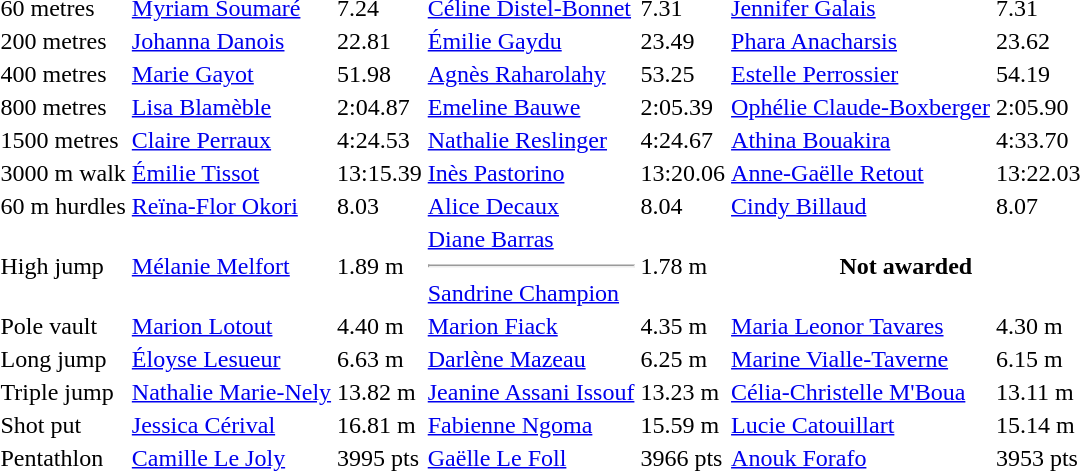<table>
<tr>
<td>60 metres</td>
<td><a href='#'>Myriam Soumaré</a></td>
<td>7.24</td>
<td><a href='#'>Céline Distel-Bonnet</a></td>
<td>7.31</td>
<td><a href='#'>Jennifer Galais</a></td>
<td>7.31</td>
</tr>
<tr>
<td>200 metres</td>
<td><a href='#'>Johanna Danois</a></td>
<td>22.81</td>
<td><a href='#'>Émilie Gaydu</a></td>
<td>23.49</td>
<td><a href='#'>Phara Anacharsis</a></td>
<td>23.62</td>
</tr>
<tr>
<td>400 metres</td>
<td><a href='#'>Marie Gayot</a></td>
<td>51.98</td>
<td><a href='#'>Agnès Raharolahy</a></td>
<td>53.25</td>
<td><a href='#'>Estelle Perrossier</a></td>
<td>54.19</td>
</tr>
<tr>
<td>800 metres</td>
<td><a href='#'>Lisa Blamèble</a></td>
<td>2:04.87</td>
<td><a href='#'>Emeline Bauwe</a></td>
<td>2:05.39</td>
<td><a href='#'>Ophélie Claude-Boxberger</a></td>
<td>2:05.90</td>
</tr>
<tr>
<td>1500 metres</td>
<td><a href='#'>Claire Perraux</a></td>
<td>4:24.53</td>
<td><a href='#'>Nathalie Reslinger</a></td>
<td>4:24.67</td>
<td><a href='#'>Athina Bouakira</a></td>
<td>4:33.70</td>
</tr>
<tr>
<td>3000 m walk</td>
<td><a href='#'>Émilie Tissot</a></td>
<td>13:15.39</td>
<td><a href='#'>Inès Pastorino</a></td>
<td>13:20.06</td>
<td><a href='#'>Anne-Gaëlle Retout</a></td>
<td>13:22.03</td>
</tr>
<tr>
<td>60 m hurdles</td>
<td><a href='#'>Reïna-Flor Okori</a></td>
<td>8.03</td>
<td><a href='#'>Alice Decaux</a></td>
<td>8.04</td>
<td><a href='#'>Cindy Billaud</a></td>
<td>8.07</td>
</tr>
<tr>
<td>High jump</td>
<td><a href='#'>Mélanie Melfort</a></td>
<td>1.89 m</td>
<td><a href='#'>Diane Barras</a><hr><a href='#'>Sandrine Champion</a></td>
<td>1.78 m</td>
<th colspan=2>Not awarded</th>
</tr>
<tr>
<td>Pole vault</td>
<td><a href='#'>Marion Lotout</a></td>
<td>4.40 m</td>
<td><a href='#'>Marion Fiack</a></td>
<td>4.35 m</td>
<td><a href='#'>Maria Leonor Tavares</a></td>
<td>4.30 m</td>
</tr>
<tr>
<td>Long jump</td>
<td><a href='#'>Éloyse Lesueur</a></td>
<td>6.63 m</td>
<td><a href='#'>Darlène Mazeau</a></td>
<td>6.25 m</td>
<td><a href='#'>Marine Vialle-Taverne</a></td>
<td>6.15 m</td>
</tr>
<tr>
<td>Triple jump</td>
<td><a href='#'>Nathalie Marie-Nely</a></td>
<td>13.82 m</td>
<td><a href='#'>Jeanine Assani Issouf</a></td>
<td>13.23 m</td>
<td><a href='#'>Célia-Christelle M'Boua</a></td>
<td>13.11 m</td>
</tr>
<tr>
<td>Shot put</td>
<td><a href='#'>Jessica Cérival</a></td>
<td>16.81 m</td>
<td><a href='#'>Fabienne Ngoma</a></td>
<td>15.59 m</td>
<td><a href='#'>Lucie Catouillart</a></td>
<td>15.14 m</td>
</tr>
<tr>
<td>Pentathlon</td>
<td><a href='#'>Camille Le Joly</a></td>
<td>3995 pts</td>
<td><a href='#'>Gaëlle Le Foll</a></td>
<td>3966 pts</td>
<td><a href='#'>Anouk Forafo</a></td>
<td>3953 pts</td>
</tr>
</table>
